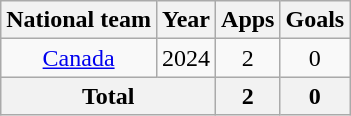<table class="wikitable" style="text-align:center">
<tr>
<th>National team</th>
<th>Year</th>
<th>Apps</th>
<th>Goals</th>
</tr>
<tr>
<td><a href='#'>Canada</a></td>
<td>2024</td>
<td>2</td>
<td>0</td>
</tr>
<tr>
<th colspan="2">Total</th>
<th>2</th>
<th>0</th>
</tr>
</table>
